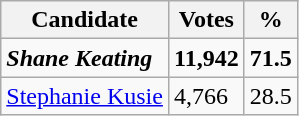<table class="wikitable" align="left">
<tr>
<th>Candidate</th>
<th>Votes</th>
<th>%</th>
</tr>
<tr>
<td><strong><em>Shane Keating</em></strong></td>
<td><strong>11,942</strong></td>
<td><strong>71.5</strong></td>
</tr>
<tr>
<td><a href='#'>Stephanie Kusie</a></td>
<td>4,766</td>
<td>28.5</td>
</tr>
</table>
